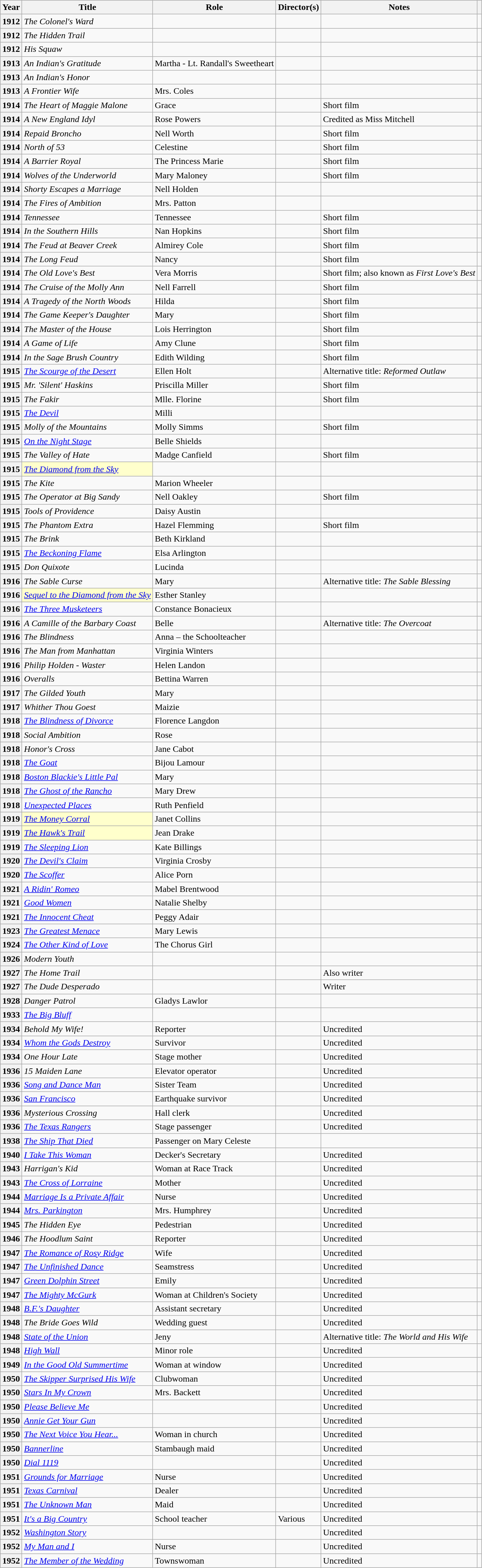<table class="wikitable plainrowheaders sortable" style="margin-right: 0;">
<tr>
<th scope="col">Year</th>
<th scope="col">Title</th>
<th scope="col">Role</th>
<th scope="col">Director(s)</th>
<th scope="col" class="unsortable">Notes</th>
<th scope="col" class="unsortable"></th>
</tr>
<tr>
<th scope="row">1912</th>
<td><em>The Colonel's Ward</em></td>
<td></td>
<td></td>
<td></td>
<td align=center></td>
</tr>
<tr>
<th scope="row">1912</th>
<td><em>The Hidden Trail</em></td>
<td></td>
<td></td>
<td></td>
<td align=center></td>
</tr>
<tr>
<th scope="row">1912</th>
<td><em>His Squaw</em></td>
<td></td>
<td></td>
<td></td>
<td align=center></td>
</tr>
<tr>
<th scope="row">1913</th>
<td><em>An Indian's Gratitude</em></td>
<td>Martha - Lt. Randall's Sweetheart</td>
<td></td>
<td></td>
<td align=center></td>
</tr>
<tr>
<th scope="row">1913</th>
<td><em>An Indian's Honor</em></td>
<td></td>
<td></td>
<td></td>
<td align=center></td>
</tr>
<tr>
<th scope="row">1913</th>
<td><em>A Frontier Wife</em></td>
<td>Mrs. Coles</td>
<td></td>
<td></td>
<td align=center></td>
</tr>
<tr>
<th scope="row">1914</th>
<td><em>The Heart of Maggie Malone</em></td>
<td>Grace</td>
<td></td>
<td>Short film</td>
<td align=center></td>
</tr>
<tr>
<th scope="row">1914</th>
<td><em>A New England Idyl</em></td>
<td>Rose Powers</td>
<td></td>
<td>Credited as Miss Mitchell</td>
<td align=center></td>
</tr>
<tr>
<th scope="row">1914</th>
<td><em>Repaid Broncho</em></td>
<td>Nell Worth</td>
<td></td>
<td>Short film</td>
<td align=center></td>
</tr>
<tr>
<th scope="row">1914</th>
<td><em>North of 53</em></td>
<td>Celestine</td>
<td></td>
<td>Short film</td>
<td align=center></td>
</tr>
<tr>
<th scope="row">1914</th>
<td><em>A Barrier Royal</em></td>
<td>The Princess Marie</td>
<td></td>
<td>Short film</td>
<td align=center></td>
</tr>
<tr>
<th scope="row">1914</th>
<td><em>Wolves of the Underworld </em></td>
<td>Mary Maloney</td>
<td></td>
<td>Short film</td>
<td align=center></td>
</tr>
<tr>
<th scope="row">1914</th>
<td><em>Shorty Escapes a Marriage</em></td>
<td>Nell Holden</td>
<td></td>
<td></td>
<td align=center></td>
</tr>
<tr>
<th scope="row">1914</th>
<td><em>The Fires of Ambition</em></td>
<td>Mrs. Patton</td>
<td></td>
<td></td>
<td align=center></td>
</tr>
<tr>
<th scope="row">1914</th>
<td><em>Tennessee </em></td>
<td>Tennessee</td>
<td></td>
<td>Short film</td>
<td align=center></td>
</tr>
<tr>
<th scope="row">1914</th>
<td><em>In the Southern Hills</em></td>
<td>Nan Hopkins</td>
<td></td>
<td>Short film</td>
<td align=center></td>
</tr>
<tr>
<th scope="row">1914</th>
<td><em>The Feud at Beaver Creek</em></td>
<td>Almirey Cole</td>
<td></td>
<td>Short film</td>
<td align=center></td>
</tr>
<tr>
<th scope="row">1914</th>
<td><em>The Long Feud</em></td>
<td>Nancy</td>
<td></td>
<td>Short film</td>
<td align=center></td>
</tr>
<tr>
<th scope="row">1914</th>
<td><em>The Old Love's Best </em></td>
<td>Vera Morris</td>
<td></td>
<td>Short film; also known as <em>First Love's Best</em></td>
<td align=center></td>
</tr>
<tr>
<th scope="row">1914</th>
<td><em>The Cruise of the Molly Ann</em></td>
<td>Nell Farrell</td>
<td></td>
<td>Short film</td>
<td align=center></td>
</tr>
<tr>
<th scope="row">1914</th>
<td><em>A Tragedy of the North Woods</em></td>
<td>Hilda</td>
<td></td>
<td>Short film</td>
<td align=center></td>
</tr>
<tr>
<th scope="row">1914</th>
<td><em>The Game Keeper's Daughter</em></td>
<td>Mary</td>
<td></td>
<td>Short film</td>
<td align=center></td>
</tr>
<tr>
<th scope="row">1914</th>
<td><em>The Master of the House</em></td>
<td>Lois Herrington</td>
<td></td>
<td>Short film</td>
<td align=center></td>
</tr>
<tr>
<th scope="row">1914</th>
<td><em>A Game of Life</em></td>
<td>Amy Clune</td>
<td></td>
<td>Short film</td>
<td align=center></td>
</tr>
<tr>
<th scope="row">1914</th>
<td><em>In the Sage Brush Country</em></td>
<td>Edith Wilding</td>
<td></td>
<td>Short film</td>
<td align=center></td>
</tr>
<tr>
<th scope="row">1915</th>
<td><em><a href='#'>The Scourge of the Desert</a></em></td>
<td>Ellen Holt</td>
<td></td>
<td>Alternative title: <em>Reformed Outlaw</em></td>
<td align=center></td>
</tr>
<tr>
<th scope="row">1915</th>
<td><em>Mr. 'Silent' Haskins</em></td>
<td>Priscilla Miller</td>
<td></td>
<td>Short film</td>
<td align=center></td>
</tr>
<tr>
<th scope="row">1915</th>
<td><em>The Fakir</em></td>
<td>Mlle. Florine</td>
<td></td>
<td>Short film</td>
<td align=center></td>
</tr>
<tr>
<th scope="row">1915</th>
<td><em><a href='#'>The Devil</a></em></td>
<td>Milli</td>
<td></td>
<td></td>
<td align=center></td>
</tr>
<tr>
<th scope="row">1915</th>
<td><em>Molly of the Mountains </em></td>
<td>Molly Simms</td>
<td></td>
<td>Short film</td>
<td align=center></td>
</tr>
<tr>
<th scope="row">1915</th>
<td><em><a href='#'>On the Night Stage</a></em></td>
<td>Belle Shields</td>
<td></td>
<td></td>
<td align=center></td>
</tr>
<tr>
<th scope="row">1915</th>
<td><em>The Valley of Hate</em></td>
<td>Madge Canfield</td>
<td></td>
<td>Short film</td>
<td align=center></td>
</tr>
<tr>
<th scope="row">1915</th>
<td style="background:#ffc;"><em><a href='#'>The Diamond from the Sky</a></em> </td>
<td></td>
<td></td>
<td></td>
<td align=center></td>
</tr>
<tr>
<th scope="row">1915</th>
<td><em>The Kite</em></td>
<td>Marion Wheeler</td>
<td></td>
<td></td>
<td align=center></td>
</tr>
<tr>
<th scope="row">1915</th>
<td><em>The Operator at Big Sandy</em></td>
<td>Nell Oakley</td>
<td></td>
<td>Short film</td>
<td align=center></td>
</tr>
<tr>
<th scope="row">1915</th>
<td><em>Tools of Providence</em></td>
<td>Daisy Austin</td>
<td></td>
<td></td>
<td align=center></td>
</tr>
<tr>
<th scope="row">1915</th>
<td><em>The Phantom Extra</em></td>
<td>Hazel Flemming</td>
<td></td>
<td>Short film</td>
<td align=center></td>
</tr>
<tr>
<th scope="row">1915</th>
<td><em>The Brink</em></td>
<td>Beth Kirkland</td>
<td></td>
<td></td>
<td align=center></td>
</tr>
<tr>
<th scope="row">1915</th>
<td><em><a href='#'>The Beckoning Flame</a></em></td>
<td>Elsa Arlington</td>
<td></td>
<td></td>
<td align=center></td>
</tr>
<tr>
<th scope="row">1915</th>
<td><em>Don Quixote</em></td>
<td>Lucinda</td>
<td></td>
<td></td>
<td align=center></td>
</tr>
<tr>
<th scope="row">1916</th>
<td><em>The Sable Curse</em></td>
<td>Mary</td>
<td></td>
<td>Alternative title: <em>The Sable Blessing</em></td>
<td align=center></td>
</tr>
<tr>
<th scope="row">1916</th>
<td style="background:#ffc;"><em><a href='#'>Sequel to the Diamond from the Sky</a></em> </td>
<td>Esther Stanley</td>
<td></td>
<td></td>
<td align=center></td>
</tr>
<tr>
<th scope="row">1916</th>
<td><a href='#'><em>The Three Musketeers</em></a></td>
<td>Constance Bonacieux</td>
<td></td>
<td></td>
<td align=center></td>
</tr>
<tr>
<th scope="row">1916</th>
<td><em>A Camille of the Barbary Coast</em></td>
<td>Belle</td>
<td></td>
<td>Alternative title: <em>The Overcoat</em></td>
<td align=center></td>
</tr>
<tr>
<th scope="row">1916</th>
<td><em>The Blindness</em></td>
<td>Anna – the Schoolteacher</td>
<td></td>
<td></td>
<td align=center></td>
</tr>
<tr>
<th scope="row">1916</th>
<td><em>The Man from Manhattan</em></td>
<td>Virginia Winters</td>
<td></td>
<td></td>
<td align=center></td>
</tr>
<tr>
<th scope="row">1916</th>
<td><em>Philip Holden - Waster</em></td>
<td>Helen Landon</td>
<td></td>
<td></td>
<td align=center></td>
</tr>
<tr>
<th scope="row">1916</th>
<td><em>Overalls</em></td>
<td>Bettina Warren</td>
<td></td>
<td></td>
<td align=center></td>
</tr>
<tr>
<th scope="row">1917</th>
<td><em>The Gilded Youth</em></td>
<td>Mary</td>
<td></td>
<td></td>
<td align=center></td>
</tr>
<tr>
<th scope="row">1917</th>
<td><em>Whither Thou Goest</em></td>
<td>Maizie</td>
<td></td>
<td></td>
<td align=center></td>
</tr>
<tr>
<th scope="row">1918</th>
<td><em><a href='#'>The Blindness of Divorce</a></em></td>
<td>Florence Langdon</td>
<td></td>
<td></td>
<td align=center></td>
</tr>
<tr>
<th scope="row">1918</th>
<td><em>Social Ambition</em></td>
<td>Rose</td>
<td></td>
<td></td>
<td align=center></td>
</tr>
<tr>
<th scope="row">1918</th>
<td><em>Honor's Cross</em></td>
<td>Jane Cabot</td>
<td></td>
<td></td>
<td align=center></td>
</tr>
<tr>
<th scope="row">1918</th>
<td><em><a href='#'>The Goat</a></em></td>
<td>Bijou Lamour</td>
<td></td>
<td></td>
<td align=center></td>
</tr>
<tr>
<th scope="row">1918</th>
<td><em><a href='#'>Boston Blackie's Little Pal</a></em></td>
<td>Mary</td>
<td></td>
<td></td>
<td align=center></td>
</tr>
<tr>
<th scope="row">1918</th>
<td><em><a href='#'>The Ghost of the Rancho</a></em></td>
<td>Mary Drew</td>
<td></td>
<td></td>
<td align=center></td>
</tr>
<tr>
<th scope="row">1918</th>
<td><em><a href='#'>Unexpected Places</a></em></td>
<td>Ruth Penfield</td>
<td></td>
<td></td>
<td align=center></td>
</tr>
<tr>
<th scope="row">1919</th>
<td style="background:#ffc;"><em><a href='#'>The Money Corral</a></em> </td>
<td>Janet Collins</td>
<td></td>
<td></td>
<td align=center></td>
</tr>
<tr>
<th scope="row">1919</th>
<td style="background:#ffc;"><em><a href='#'>The Hawk's Trail</a></em> </td>
<td>Jean Drake</td>
<td></td>
<td></td>
<td align=center></td>
</tr>
<tr>
<th scope="row">1919</th>
<td><em><a href='#'>The Sleeping Lion</a></em></td>
<td>Kate Billings</td>
<td></td>
<td></td>
<td align=center></td>
</tr>
<tr>
<th scope="row">1920</th>
<td><em><a href='#'>The Devil's Claim</a></em></td>
<td>Virginia Crosby</td>
<td></td>
<td></td>
<td align=center></td>
</tr>
<tr>
<th scope="row">1920</th>
<td><em><a href='#'>The Scoffer</a></em></td>
<td>Alice Porn</td>
<td></td>
<td></td>
<td align=center></td>
</tr>
<tr>
<th scope="row">1921</th>
<td><em><a href='#'>A Ridin' Romeo</a></em></td>
<td>Mabel Brentwood</td>
<td></td>
<td></td>
<td align=center></td>
</tr>
<tr>
<th scope="row">1921</th>
<td><em><a href='#'>Good Women</a></em></td>
<td>Natalie Shelby</td>
<td></td>
<td></td>
<td align=center></td>
</tr>
<tr>
<th scope="row">1921</th>
<td><em><a href='#'>The Innocent Cheat</a></em></td>
<td>Peggy Adair</td>
<td></td>
<td></td>
<td align=center></td>
</tr>
<tr>
<th scope="row">1923</th>
<td><em><a href='#'>The Greatest Menace</a></em></td>
<td>Mary Lewis</td>
<td></td>
<td></td>
<td align=center></td>
</tr>
<tr>
<th scope="row">1924</th>
<td><em><a href='#'>The Other Kind of Love</a></em></td>
<td>The Chorus Girl</td>
<td></td>
<td></td>
<td align=center></td>
</tr>
<tr>
<th scope="row">1926</th>
<td><em>Modern Youth</em></td>
<td></td>
<td></td>
<td></td>
<td align=center></td>
</tr>
<tr>
<th scope="row">1927</th>
<td><em>The Home Trail</em></td>
<td></td>
<td></td>
<td>Also writer</td>
<td align=center></td>
</tr>
<tr>
<th scope="row">1927</th>
<td><em>The Dude Desperado</em></td>
<td></td>
<td></td>
<td>Writer</td>
<td align=center></td>
</tr>
<tr>
<th scope="row">1928</th>
<td><em>Danger Patrol</em></td>
<td>Gladys Lawlor</td>
<td></td>
<td></td>
<td align=center></td>
</tr>
<tr>
<th scope="row">1933</th>
<td><em><a href='#'>The Big Bluff</a></em></td>
<td></td>
<td></td>
<td></td>
<td align=center></td>
</tr>
<tr>
<th scope="row">1934</th>
<td><em>Behold My Wife!</em></td>
<td>Reporter</td>
<td></td>
<td>Uncredited</td>
<td align=center></td>
</tr>
<tr>
<th scope="row">1934</th>
<td><em><a href='#'>Whom the Gods Destroy</a></em></td>
<td>Survivor</td>
<td></td>
<td>Uncredited</td>
<td align=center></td>
</tr>
<tr>
<th scope="row">1934</th>
<td><em>One Hour Late</em></td>
<td>Stage mother</td>
<td></td>
<td>Uncredited</td>
<td align=center></td>
</tr>
<tr>
<th scope="row">1936</th>
<td><em>15 Maiden Lane</em></td>
<td>Elevator operator</td>
<td></td>
<td>Uncredited</td>
<td align=center></td>
</tr>
<tr>
<th scope="row">1936</th>
<td><em><a href='#'>Song and Dance Man</a></em></td>
<td>Sister Team</td>
<td></td>
<td>Uncredited</td>
<td align=center></td>
</tr>
<tr>
<th scope="row">1936</th>
<td><em><a href='#'>San Francisco</a></em></td>
<td>Earthquake survivor</td>
<td></td>
<td>Uncredited</td>
<td align=center></td>
</tr>
<tr>
<th scope="row">1936</th>
<td><em>Mysterious Crossing</em></td>
<td>Hall clerk</td>
<td></td>
<td>Uncredited</td>
<td align=center></td>
</tr>
<tr>
<th scope="row">1936</th>
<td><em><a href='#'>The Texas Rangers</a></em></td>
<td>Stage passenger</td>
<td></td>
<td>Uncredited</td>
<td align=center></td>
</tr>
<tr>
<th scope="row">1938</th>
<td><em><a href='#'>The Ship That Died</a></em></td>
<td>Passenger on Mary Celeste</td>
<td></td>
<td></td>
<td align=center></td>
</tr>
<tr>
<th scope="row">1940</th>
<td><em><a href='#'>I Take This Woman</a></em></td>
<td>Decker's Secretary</td>
<td></td>
<td>Uncredited</td>
<td align=center></td>
</tr>
<tr>
<th scope="row">1943</th>
<td><em>Harrigan's Kid</em></td>
<td>Woman at Race Track</td>
<td></td>
<td>Uncredited</td>
<td align=center></td>
</tr>
<tr>
<th scope="row">1943</th>
<td><em><a href='#'>The Cross of Lorraine</a></em></td>
<td>Mother</td>
<td></td>
<td>Uncredited</td>
<td align=center></td>
</tr>
<tr>
<th scope="row">1944</th>
<td><em><a href='#'>Marriage Is a Private Affair</a></em></td>
<td>Nurse</td>
<td></td>
<td>Uncredited</td>
<td align=center></td>
</tr>
<tr>
<th scope="row">1944</th>
<td><em><a href='#'>Mrs. Parkington</a></em></td>
<td>Mrs. Humphrey</td>
<td></td>
<td>Uncredited</td>
<td align=center></td>
</tr>
<tr>
<th scope="row">1945</th>
<td><em>The Hidden Eye</em></td>
<td>Pedestrian</td>
<td></td>
<td>Uncredited</td>
<td align=center></td>
</tr>
<tr>
<th scope="row">1946</th>
<td><em>The Hoodlum Saint</em></td>
<td>Reporter</td>
<td></td>
<td>Uncredited</td>
<td align=center></td>
</tr>
<tr>
<th scope="row">1947</th>
<td><em><a href='#'>The Romance of Rosy Ridge</a></em></td>
<td>Wife</td>
<td></td>
<td>Uncredited</td>
<td align=center></td>
</tr>
<tr>
<th scope="row">1947</th>
<td><em><a href='#'>The Unfinished Dance</a></em></td>
<td>Seamstress</td>
<td></td>
<td>Uncredited</td>
<td align=center></td>
</tr>
<tr>
<th scope="row">1947</th>
<td><em><a href='#'>Green Dolphin Street</a></em></td>
<td>Emily</td>
<td></td>
<td>Uncredited</td>
<td align=center></td>
</tr>
<tr>
<th scope="row">1947</th>
<td><em><a href='#'>The Mighty McGurk</a></em></td>
<td>Woman at Children's Society</td>
<td></td>
<td>Uncredited</td>
<td align=center></td>
</tr>
<tr>
<th scope="row">1948</th>
<td><em><a href='#'>B.F.'s Daughter</a></em></td>
<td>Assistant secretary</td>
<td></td>
<td>Uncredited</td>
<td align=center></td>
</tr>
<tr>
<th scope="row">1948</th>
<td><em>The Bride Goes Wild</em></td>
<td>Wedding guest</td>
<td></td>
<td>Uncredited</td>
<td align=center></td>
</tr>
<tr>
<th scope="row">1948</th>
<td><em><a href='#'>State of the Union</a></em></td>
<td>Jeny</td>
<td></td>
<td>Alternative title: <em>The World and His Wife</em></td>
<td align=center></td>
</tr>
<tr>
<th scope="row">1948</th>
<td><em><a href='#'>High Wall</a></em></td>
<td>Minor role</td>
<td></td>
<td>Uncredited</td>
<td align=center></td>
</tr>
<tr>
<th scope="row">1949</th>
<td><em><a href='#'>In the Good Old Summertime</a></em></td>
<td>Woman at window</td>
<td></td>
<td>Uncredited</td>
<td align=center></td>
</tr>
<tr>
<th scope="row">1950</th>
<td><em><a href='#'>The Skipper Surprised His Wife</a></em></td>
<td>Clubwoman</td>
<td></td>
<td>Uncredited</td>
<td align=center></td>
</tr>
<tr>
<th scope="row">1950</th>
<td><em><a href='#'>Stars In My Crown</a></em></td>
<td>Mrs. Backett</td>
<td></td>
<td>Uncredited</td>
<td align=center></td>
</tr>
<tr>
<th scope="row">1950</th>
<td><em><a href='#'>Please Believe Me</a></em></td>
<td></td>
<td></td>
<td>Uncredited</td>
<td align=center></td>
</tr>
<tr>
<th scope="row">1950</th>
<td><em><a href='#'>Annie Get Your Gun</a></em></td>
<td></td>
<td></td>
<td>Uncredited</td>
<td align=center></td>
</tr>
<tr>
<th scope="row">1950</th>
<td><em><a href='#'>The Next Voice You Hear...</a></em></td>
<td>Woman in church</td>
<td></td>
<td>Uncredited</td>
<td align=center></td>
</tr>
<tr>
<th scope="row">1950</th>
<td><em><a href='#'>Bannerline</a></em></td>
<td>Stambaugh maid</td>
<td></td>
<td>Uncredited</td>
<td align=center></td>
</tr>
<tr>
<th scope="row">1950</th>
<td><em><a href='#'>Dial 1119</a></em></td>
<td></td>
<td></td>
<td>Uncredited</td>
<td align=center></td>
</tr>
<tr>
<th scope="row">1951</th>
<td><em><a href='#'>Grounds for Marriage</a></em></td>
<td>Nurse</td>
<td></td>
<td>Uncredited</td>
<td align=center></td>
</tr>
<tr>
<th scope="row">1951</th>
<td><em><a href='#'>Texas Carnival</a></em></td>
<td>Dealer</td>
<td></td>
<td>Uncredited</td>
<td align=center></td>
</tr>
<tr>
<th scope="row">1951</th>
<td><em><a href='#'>The Unknown Man</a></em></td>
<td>Maid</td>
<td></td>
<td>Uncredited</td>
<td align=center></td>
</tr>
<tr>
<th scope="row">1951</th>
<td><em><a href='#'>It's a Big Country</a></em></td>
<td>School teacher</td>
<td>Various</td>
<td>Uncredited</td>
<td align=center></td>
</tr>
<tr>
<th scope="row">1952</th>
<td><em><a href='#'>Washington Story</a></em></td>
<td></td>
<td></td>
<td>Uncredited</td>
<td align=center></td>
</tr>
<tr>
<th scope="row">1952</th>
<td><em><a href='#'>My Man and I</a></em></td>
<td>Nurse</td>
<td></td>
<td>Uncredited</td>
<td align=center></td>
</tr>
<tr>
<th scope="row">1952</th>
<td><em><a href='#'>The Member of the Wedding</a></em></td>
<td>Townswoman</td>
<td></td>
<td>Uncredited</td>
<td align=center></td>
</tr>
</table>
